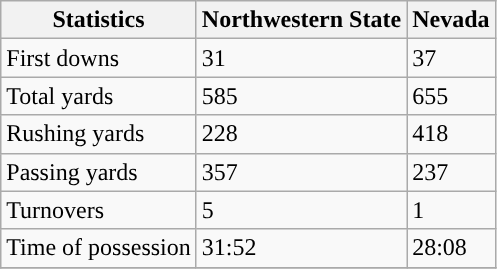<table class="wikitable">
<tr>
<th>Statistics</th>
<th>Northwestern State</th>
<th>Nevada</th>
</tr>
<tr>
<td>First downs</td>
<td>31</td>
<td>37</td>
</tr>
<tr>
<td>Total yards</td>
<td>585</td>
<td>655</td>
</tr>
<tr>
<td>Rushing yards</td>
<td>228</td>
<td>418</td>
</tr>
<tr>
<td>Passing yards</td>
<td>357</td>
<td>237</td>
</tr>
<tr>
<td>Turnovers</td>
<td>5</td>
<td>1</td>
</tr>
<tr>
<td>Time of possession</td>
<td>31:52</td>
<td>28:08</td>
</tr>
<tr>
</tr>
</table>
